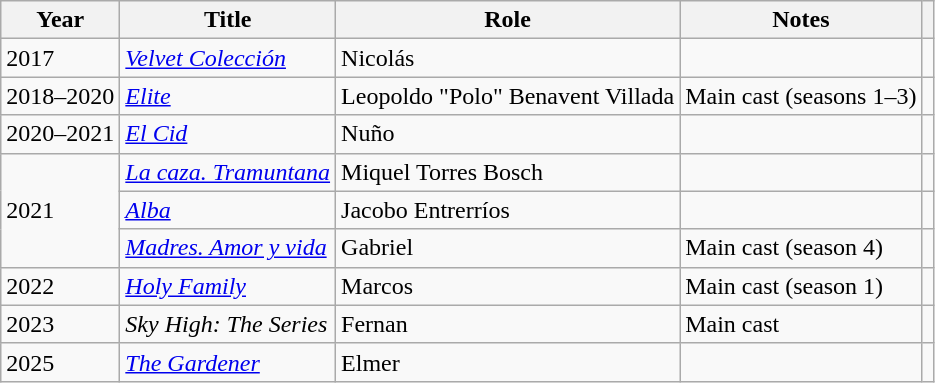<table class="wikitable sortable">
<tr>
<th>Year</th>
<th>Title</th>
<th>Role</th>
<th class="unsortable">Notes</th>
<th class="unsortable"></th>
</tr>
<tr>
<td>2017</td>
<td><em><a href='#'>Velvet Colección</a></em></td>
<td>Nicolás</td>
<td></td>
<td style="text-align: center;"></td>
</tr>
<tr>
<td>2018–2020</td>
<td><a href='#'><em>Elite</em></a></td>
<td>Leopoldo "Polo" Benavent Villada</td>
<td>Main cast (seasons 1–3)</td>
<td style="text-align: center;"></td>
</tr>
<tr>
<td>2020–2021</td>
<td data-sort-value="Cid, El"><em><a href='#'>El Cid</a></em></td>
<td>Nuño</td>
<td></td>
<td style="text-align: center;"></td>
</tr>
<tr>
<td rowspan="3">2021</td>
<td data-sort-value="Caza. Tramuntana, La"><em><a href='#'>La caza. Tramuntana</a></em></td>
<td>Miquel Torres Bosch</td>
<td></td>
<td style="text-align: center;"></td>
</tr>
<tr>
<td><em><a href='#'>Alba</a></em></td>
<td>Jacobo Entrerríos</td>
<td></td>
<td style="text-align: center;"></td>
</tr>
<tr>
<td><em><a href='#'>Madres. Amor y vida</a></em></td>
<td>Gabriel</td>
<td>Main cast (season 4)</td>
<td></td>
</tr>
<tr>
<td>2022</td>
<td><em><a href='#'>Holy Family</a></em></td>
<td>Marcos</td>
<td>Main cast (season 1)</td>
<td></td>
</tr>
<tr>
<td>2023</td>
<td><em>Sky High: The Series</em></td>
<td>Fernan</td>
<td>Main cast</td>
<td style="text-align: center;"></td>
</tr>
<tr>
<td>2025</td>
<td data-sort-value="Gardener, The"><em><a href='#'>The Gardener</a></em></td>
<td>Elmer</td>
<td></td>
<td style="text-align: center;"></td>
</tr>
</table>
